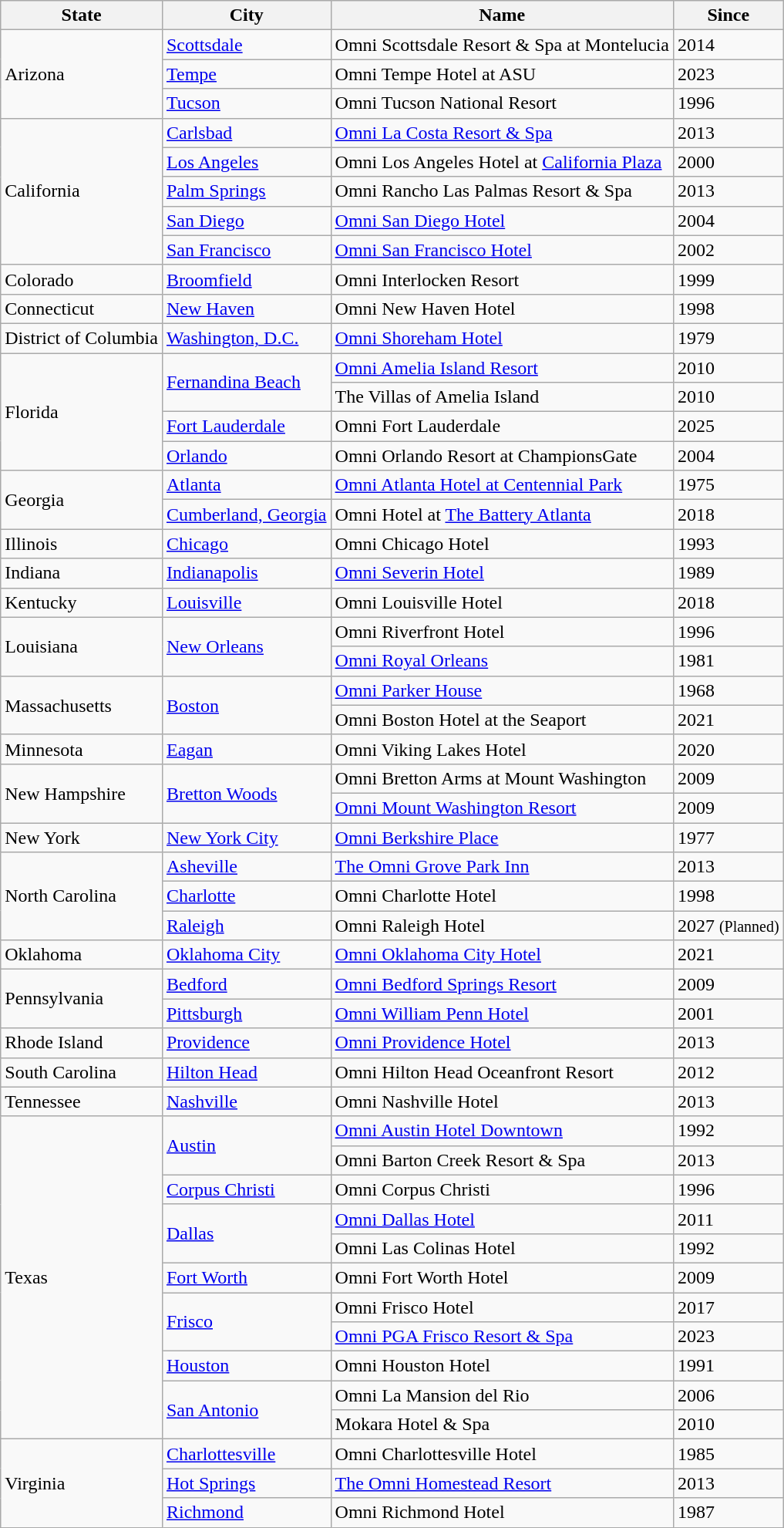<table class="wikitable sortable">
<tr>
<th class="unsortable">State</th>
<th class="unsortable">City</th>
<th class="unsortable">Name</th>
<th>Since</th>
</tr>
<tr>
<td rowspan="3">Arizona</td>
<td><a href='#'>Scottsdale</a></td>
<td>Omni Scottsdale Resort & Spa at Montelucia</td>
<td>2014</td>
</tr>
<tr>
<td><a href='#'>Tempe</a></td>
<td>Omni Tempe Hotel at ASU</td>
<td>2023</td>
</tr>
<tr>
<td><a href='#'>Tucson</a></td>
<td>Omni Tucson National Resort</td>
<td>1996</td>
</tr>
<tr>
<td rowspan="5">California</td>
<td><a href='#'>Carlsbad</a></td>
<td><a href='#'>Omni La Costa Resort & Spa</a></td>
<td>2013</td>
</tr>
<tr>
<td><a href='#'>Los Angeles</a></td>
<td>Omni Los Angeles Hotel at <a href='#'>California Plaza</a></td>
<td>2000</td>
</tr>
<tr>
<td><a href='#'>Palm Springs</a></td>
<td>Omni Rancho Las Palmas Resort & Spa</td>
<td>2013</td>
</tr>
<tr>
<td><a href='#'>San Diego</a></td>
<td><a href='#'>Omni San Diego Hotel</a></td>
<td>2004</td>
</tr>
<tr>
<td><a href='#'>San Francisco</a></td>
<td><a href='#'>Omni San Francisco Hotel</a></td>
<td>2002</td>
</tr>
<tr>
<td>Colorado</td>
<td><a href='#'>Broomfield</a></td>
<td>Omni Interlocken Resort</td>
<td>1999</td>
</tr>
<tr>
<td>Connecticut</td>
<td><a href='#'>New Haven</a></td>
<td>Omni New Haven Hotel</td>
<td>1998</td>
</tr>
<tr>
<td>District of Columbia</td>
<td><a href='#'>Washington, D.C.</a></td>
<td><a href='#'>Omni Shoreham Hotel</a></td>
<td>1979</td>
</tr>
<tr>
<td rowspan="4">Florida</td>
<td rowspan="2"><a href='#'>Fernandina Beach</a></td>
<td><a href='#'>Omni Amelia Island Resort</a></td>
<td>2010</td>
</tr>
<tr>
<td>The Villas of Amelia Island</td>
<td>2010</td>
</tr>
<tr>
<td><a href='#'>Fort Lauderdale</a></td>
<td>Omni Fort Lauderdale</td>
<td>2025</td>
</tr>
<tr>
<td><a href='#'>Orlando</a></td>
<td>Omni Orlando Resort at ChampionsGate</td>
<td>2004</td>
</tr>
<tr>
<td rowspan="2">Georgia</td>
<td><a href='#'>Atlanta</a></td>
<td><a href='#'>Omni Atlanta Hotel at Centennial Park</a></td>
<td>1975</td>
</tr>
<tr>
<td><a href='#'>Cumberland, Georgia</a></td>
<td>Omni Hotel at <a href='#'>The Battery Atlanta</a></td>
<td>2018</td>
</tr>
<tr>
<td>Illinois</td>
<td><a href='#'>Chicago</a></td>
<td>Omni Chicago Hotel</td>
<td>1993</td>
</tr>
<tr>
<td>Indiana</td>
<td><a href='#'>Indianapolis</a></td>
<td><a href='#'>Omni Severin Hotel</a></td>
<td>1989</td>
</tr>
<tr>
<td>Kentucky</td>
<td><a href='#'>Louisville</a></td>
<td>Omni Louisville Hotel</td>
<td>2018</td>
</tr>
<tr>
<td rowspan="2">Louisiana</td>
<td rowspan="2"><a href='#'>New Orleans</a></td>
<td>Omni Riverfront Hotel</td>
<td>1996</td>
</tr>
<tr>
<td><a href='#'>Omni Royal Orleans</a></td>
<td>1981</td>
</tr>
<tr>
<td rowspan="2">Massachusetts</td>
<td rowspan="2"><a href='#'>Boston</a></td>
<td><a href='#'>Omni Parker House</a></td>
<td>1968</td>
</tr>
<tr>
<td>Omni Boston Hotel at the Seaport</td>
<td>2021</td>
</tr>
<tr>
<td>Minnesota</td>
<td><a href='#'>Eagan</a></td>
<td>Omni Viking Lakes Hotel</td>
<td>2020</td>
</tr>
<tr>
<td rowspan="2">New Hampshire</td>
<td rowspan="2"><a href='#'>Bretton Woods</a></td>
<td>Omni Bretton Arms at Mount Washington</td>
<td>2009</td>
</tr>
<tr>
<td><a href='#'>Omni Mount Washington Resort</a></td>
<td>2009</td>
</tr>
<tr>
<td>New York</td>
<td><a href='#'>New York City</a></td>
<td><a href='#'>Omni Berkshire Place</a></td>
<td>1977</td>
</tr>
<tr>
<td rowspan="3">North Carolina</td>
<td><a href='#'>Asheville</a></td>
<td><a href='#'>The Omni Grove Park Inn</a></td>
<td>2013</td>
</tr>
<tr>
<td><a href='#'>Charlotte</a></td>
<td>Omni Charlotte Hotel</td>
<td>1998</td>
</tr>
<tr>
<td><a href='#'>Raleigh</a></td>
<td>Omni Raleigh Hotel</td>
<td>2027 <small>(Planned)</small></td>
</tr>
<tr>
<td>Oklahoma</td>
<td><a href='#'>Oklahoma City</a></td>
<td><a href='#'>Omni Oklahoma City Hotel</a></td>
<td>2021</td>
</tr>
<tr>
<td rowspan="2">Pennsylvania</td>
<td><a href='#'>Bedford</a></td>
<td><a href='#'>Omni Bedford Springs Resort</a></td>
<td>2009</td>
</tr>
<tr>
<td><a href='#'>Pittsburgh</a></td>
<td><a href='#'>Omni William Penn Hotel</a></td>
<td>2001</td>
</tr>
<tr>
<td>Rhode Island</td>
<td><a href='#'>Providence</a></td>
<td><a href='#'>Omni Providence Hotel</a></td>
<td>2013</td>
</tr>
<tr>
<td>South Carolina</td>
<td><a href='#'>Hilton Head</a></td>
<td>Omni Hilton Head Oceanfront Resort</td>
<td>2012</td>
</tr>
<tr>
<td>Tennessee</td>
<td><a href='#'>Nashville</a></td>
<td>Omni Nashville Hotel</td>
<td>2013</td>
</tr>
<tr>
<td rowspan="11">Texas</td>
<td rowspan="2"><a href='#'>Austin</a></td>
<td><a href='#'>Omni Austin Hotel Downtown</a></td>
<td>1992</td>
</tr>
<tr>
<td>Omni Barton Creek Resort & Spa</td>
<td>2013</td>
</tr>
<tr>
<td><a href='#'>Corpus Christi</a></td>
<td>Omni Corpus Christi</td>
<td>1996</td>
</tr>
<tr>
<td rowspan="2"><a href='#'>Dallas</a></td>
<td><a href='#'>Omni Dallas Hotel</a></td>
<td>2011</td>
</tr>
<tr>
<td>Omni Las Colinas Hotel</td>
<td>1992</td>
</tr>
<tr>
<td><a href='#'>Fort Worth</a></td>
<td>Omni Fort Worth Hotel</td>
<td>2009</td>
</tr>
<tr>
<td rowspan="2"><a href='#'>Frisco</a></td>
<td>Omni Frisco Hotel</td>
<td>2017</td>
</tr>
<tr>
<td><a href='#'>Omni PGA Frisco Resort & Spa</a></td>
<td>2023</td>
</tr>
<tr>
<td><a href='#'>Houston</a></td>
<td>Omni Houston Hotel</td>
<td>1991</td>
</tr>
<tr>
<td rowspan="2"><a href='#'>San Antonio</a></td>
<td>Omni La Mansion del Rio</td>
<td>2006</td>
</tr>
<tr>
<td>Mokara Hotel & Spa</td>
<td>2010</td>
</tr>
<tr>
<td rowspan="3">Virginia</td>
<td><a href='#'>Charlottesville</a></td>
<td>Omni Charlottesville Hotel</td>
<td>1985</td>
</tr>
<tr>
<td><a href='#'>Hot Springs</a></td>
<td><a href='#'>The Omni Homestead Resort</a></td>
<td>2013</td>
</tr>
<tr>
<td><a href='#'>Richmond</a></td>
<td>Omni Richmond Hotel</td>
<td>1987</td>
</tr>
</table>
